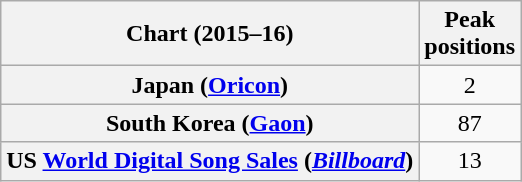<table class="wikitable sortable plainrowheaders" style="text-align:center">
<tr>
<th scope="col">Chart (2015–16)</th>
<th scope="col">Peak<br>positions</th>
</tr>
<tr>
<th scope="row">Japan (<a href='#'>Oricon</a>)</th>
<td>2</td>
</tr>
<tr>
<th scope="row">South Korea (<a href='#'>Gaon</a>)</th>
<td>87</td>
</tr>
<tr>
<th scope="row">US <a href='#'>World Digital Song Sales</a> (<em><a href='#'>Billboard</a></em>)</th>
<td>13</td>
</tr>
</table>
